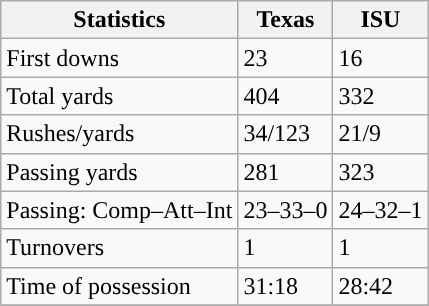<table class="wikitable" style="float: left;">
<tr>
<th>Statistics</th>
<th>Texas</th>
<th>ISU</th>
</tr>
<tr>
<td>First downs</td>
<td>23</td>
<td>16</td>
</tr>
<tr>
<td>Total yards</td>
<td>404</td>
<td>332</td>
</tr>
<tr>
<td>Rushes/yards</td>
<td>34/123</td>
<td>21/9</td>
</tr>
<tr>
<td>Passing yards</td>
<td>281</td>
<td>323</td>
</tr>
<tr>
<td>Passing: Comp–Att–Int</td>
<td>23–33–0</td>
<td>24–32–1</td>
</tr>
<tr>
<td>Turnovers</td>
<td>1</td>
<td>1</td>
</tr>
<tr>
<td>Time of possession</td>
<td>31:18</td>
<td>28:42</td>
</tr>
<tr>
</tr>
</table>
